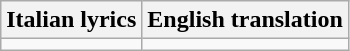<table class="wikitable">
<tr>
<th>Italian lyrics</th>
<th>English translation</th>
</tr>
<tr>
<td></td>
<td></td>
</tr>
</table>
